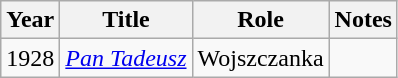<table class="wikitable">
<tr>
<th>Year</th>
<th>Title</th>
<th>Role</th>
<th>Notes</th>
</tr>
<tr>
<td>1928</td>
<td><em><a href='#'>Pan Tadeusz</a></em></td>
<td>Wojszczanka</td>
<td></td>
</tr>
</table>
